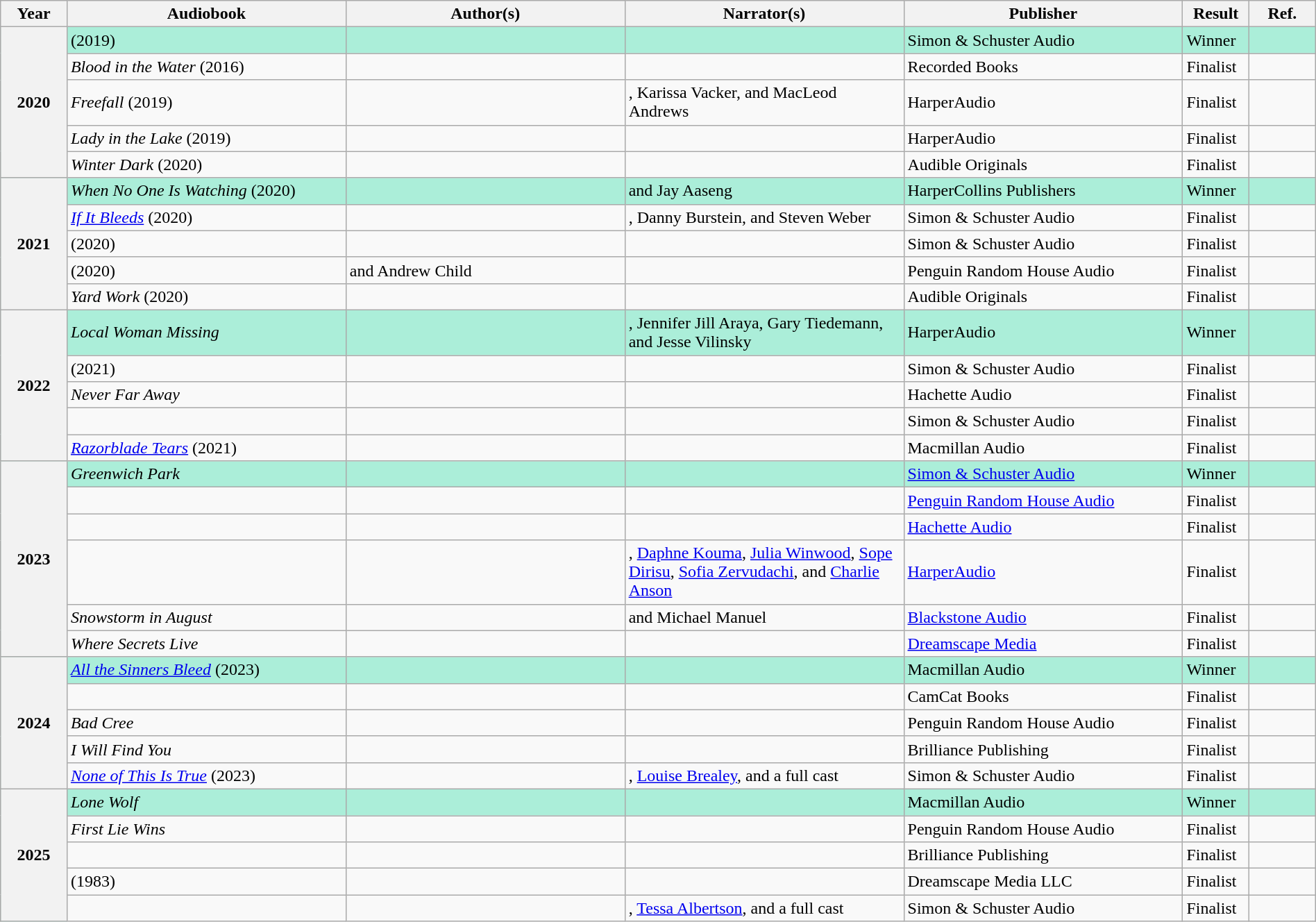<table class="wikitable sortable mw-collapsible" style="width:100%">
<tr>
<th scope="col" width="5%">Year</th>
<th scope="col" width="21%">Audiobook</th>
<th scope="col" width="21%">Author(s)</th>
<th scope="col" width="21%">Narrator(s)</th>
<th scope="col" width="21%">Publisher</th>
<th scope="col" width="5%">Result</th>
<th scope="col" width="5%">Ref.</th>
</tr>
<tr style="background:#ABEED9">
<th rowspan="5">2020<br></th>
<td><em></em> (2019)</td>
<td></td>
<td></td>
<td>Simon & Schuster Audio</td>
<td>Winner</td>
<td></td>
</tr>
<tr>
<td><em>Blood in the Water</em> (2016)</td>
<td></td>
<td></td>
<td>Recorded Books</td>
<td>Finalist</td>
<td></td>
</tr>
<tr>
<td><em>Freefall</em> (2019)</td>
<td></td>
<td>, Karissa Vacker, and MacLeod Andrews</td>
<td>HarperAudio</td>
<td>Finalist</td>
<td></td>
</tr>
<tr>
<td><em>Lady in the Lake</em> (2019)</td>
<td></td>
<td></td>
<td>HarperAudio</td>
<td>Finalist</td>
<td></td>
</tr>
<tr>
<td><em>Winter Dark</em> (2020)</td>
<td></td>
<td></td>
<td>Audible Originals</td>
<td>Finalist</td>
<td></td>
</tr>
<tr style="background:#ABEED9">
<th rowspan="5">2021<br></th>
<td><em>When No One Is Watching</em> (2020)</td>
<td></td>
<td> and Jay Aaseng</td>
<td>HarperCollins Publishers</td>
<td>Winner</td>
<td></td>
</tr>
<tr>
<td><em><a href='#'>If It Bleeds</a></em> (2020)</td>
<td></td>
<td>, Danny Burstein, and Steven Weber</td>
<td>Simon & Schuster Audio</td>
<td>Finalist</td>
<td></td>
</tr>
<tr>
<td><em></em> (2020)</td>
<td></td>
<td></td>
<td>Simon & Schuster Audio</td>
<td>Finalist</td>
<td></td>
</tr>
<tr>
<td><em></em> (2020)</td>
<td> and Andrew Child</td>
<td></td>
<td>Penguin Random House Audio</td>
<td>Finalist</td>
<td></td>
</tr>
<tr>
<td><em>Yard Work</em> (2020)</td>
<td></td>
<td></td>
<td>Audible Originals</td>
<td>Finalist</td>
<td></td>
</tr>
<tr style="background:#ABEED9">
<th rowspan="5">2022<br></th>
<td><em>Local Woman Missing</em></td>
<td></td>
<td>, Jennifer Jill Araya, Gary Tiedemann, and Jesse Vilinsky</td>
<td>HarperAudio</td>
<td>Winner</td>
<td></td>
</tr>
<tr>
<td><em></em> (2021)</td>
<td></td>
<td></td>
<td>Simon & Schuster Audio</td>
<td>Finalist</td>
<td></td>
</tr>
<tr>
<td><em>Never Far Away</em></td>
<td></td>
<td></td>
<td>Hachette Audio</td>
<td>Finalist</td>
<td></td>
</tr>
<tr>
<td><em></em></td>
<td></td>
<td></td>
<td>Simon & Schuster Audio</td>
<td>Finalist</td>
<td></td>
</tr>
<tr>
<td><em><a href='#'>Razorblade Tears</a></em> (2021)</td>
<td></td>
<td></td>
<td>Macmillan Audio</td>
<td>Finalist</td>
<td></td>
</tr>
<tr style="background:#ABEED9">
<th rowspan="6">2023<br></th>
<td><em>Greenwich Park</em></td>
<td></td>
<td></td>
<td><a href='#'>Simon & Schuster Audio</a></td>
<td>Winner</td>
<td></td>
</tr>
<tr>
<td></td>
<td></td>
<td></td>
<td><a href='#'>Penguin Random House Audio</a></td>
<td>Finalist</td>
<td></td>
</tr>
<tr>
<td></td>
<td></td>
<td></td>
<td><a href='#'>Hachette Audio</a></td>
<td>Finalist</td>
<td></td>
</tr>
<tr>
<td></td>
<td></td>
<td>, <a href='#'>Daphne Kouma</a>, <a href='#'>Julia Winwood</a>, <a href='#'>Sope Dirisu</a>, <a href='#'>Sofia Zervudachi</a>, and <a href='#'>Charlie Anson</a></td>
<td><a href='#'>HarperAudio</a></td>
<td>Finalist</td>
<td></td>
</tr>
<tr>
<td><em>Snowstorm in August</em></td>
<td></td>
<td> and Michael Manuel</td>
<td><a href='#'>Blackstone Audio</a></td>
<td>Finalist</td>
<td></td>
</tr>
<tr>
<td><em>Where Secrets Live</em></td>
<td></td>
<td></td>
<td><a href='#'>Dreamscape Media</a></td>
<td>Finalist</td>
<td></td>
</tr>
<tr style="background:#ABEED9">
<th rowspan="5">2024<br></th>
<td><em><a href='#'>All the Sinners Bleed</a></em> (2023)</td>
<td></td>
<td></td>
<td>Macmillan Audio</td>
<td>Winner</td>
<td></td>
</tr>
<tr>
<td></td>
<td></td>
<td></td>
<td>CamCat Books</td>
<td>Finalist</td>
<td></td>
</tr>
<tr>
<td><em>Bad Cree</em></td>
<td></td>
<td></td>
<td>Penguin Random House Audio</td>
<td>Finalist</td>
<td></td>
</tr>
<tr>
<td><em>I Will Find You</em></td>
<td></td>
<td></td>
<td>Brilliance Publishing</td>
<td>Finalist</td>
<td></td>
</tr>
<tr>
<td><em><a href='#'>None of This Is True</a></em> (2023)</td>
<td></td>
<td>, <a href='#'>Louise Brealey</a>, and a full cast</td>
<td>Simon & Schuster Audio</td>
<td>Finalist</td>
<td></td>
</tr>
<tr style="background:#ABEED9">
<th rowspan="5">2025<br></th>
<td><em>Lone Wolf</em></td>
<td></td>
<td></td>
<td>Macmillan Audio</td>
<td>Winner</td>
<td></td>
</tr>
<tr>
<td><em>First Lie Wins</em></td>
<td></td>
<td></td>
<td>Penguin Random House Audio</td>
<td>Finalist</td>
<td></td>
</tr>
<tr>
<td><em></em></td>
<td></td>
<td></td>
<td>Brilliance Publishing</td>
<td>Finalist</td>
<td></td>
</tr>
<tr>
<td><em></em> (1983)</td>
<td></td>
<td></td>
<td>Dreamscape Media LLC</td>
<td>Finalist</td>
<td></td>
</tr>
<tr>
<td><em></em></td>
<td></td>
<td>, <a href='#'>Tessa Albertson</a>, and a full cast</td>
<td>Simon & Schuster Audio</td>
<td>Finalist</td>
<td></td>
</tr>
</table>
